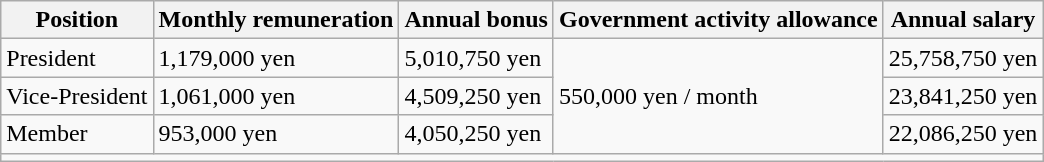<table class="wikitable">
<tr>
<th>Position</th>
<th>Monthly remuneration</th>
<th>Annual bonus</th>
<th>Government activity allowance</th>
<th>Annual salary</th>
</tr>
<tr>
<td>President</td>
<td>1,179,000 yen</td>
<td>5,010,750 yen</td>
<td rowspan=3>550,000 yen / month</td>
<td>25,758,750 yen</td>
</tr>
<tr>
<td>Vice-President</td>
<td>1,061,000 yen</td>
<td>4,509,250 yen</td>
<td>23,841,250 yen</td>
</tr>
<tr>
<td>Member</td>
<td>953,000 yen</td>
<td>4,050,250 yen</td>
<td>22,086,250 yen</td>
</tr>
<tr>
<td colspan="5" style="font-size:75%"></td>
</tr>
</table>
